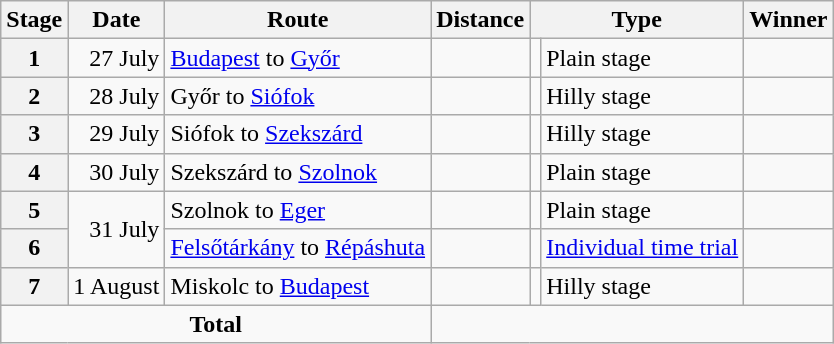<table class="wikitable">
<tr>
<th scope="col">Stage</th>
<th scope="col">Date</th>
<th scope="col">Route</th>
<th scope="col">Distance</th>
<th scope="col" colspan="2">Type</th>
<th scope="col">Winner</th>
</tr>
<tr>
<th scope="col">1</th>
<td style="text-align:right;">27 July</td>
<td><a href='#'>Budapest</a> to <a href='#'>Győr</a></td>
<td></td>
<td></td>
<td>Plain stage</td>
<td></td>
</tr>
<tr>
<th scope="col">2</th>
<td style="text-align:right;">28 July</td>
<td>Győr to <a href='#'>Siófok</a></td>
<td></td>
<td></td>
<td>Hilly stage</td>
<td></td>
</tr>
<tr>
<th scope="col">3</th>
<td style="text-align:right;">29 July</td>
<td>Siófok to <a href='#'>Szekszárd</a></td>
<td></td>
<td></td>
<td>Hilly stage</td>
<td></td>
</tr>
<tr>
<th scope="col">4</th>
<td style="text-align:right;">30 July</td>
<td>Szekszárd to <a href='#'>Szolnok</a></td>
<td></td>
<td></td>
<td>Plain stage</td>
<td></td>
</tr>
<tr>
<th scope="col">5</th>
<td style="text-align:right;"; rowspan=2">31 July</td>
<td>Szolnok to <a href='#'>Eger</a></td>
<td></td>
<td></td>
<td>Plain stage</td>
<td></td>
</tr>
<tr>
<th scope="col">6</th>
<td><a href='#'>Felsőtárkány</a> to <a href='#'>Répáshuta</a></td>
<td></td>
<td></td>
<td><a href='#'>Individual time trial</a></td>
<td></td>
</tr>
<tr>
<th scope="col">7</th>
<td style="text-align:right;">1 August</td>
<td>Miskolc to <a href='#'>Budapest</a></td>
<td></td>
<td></td>
<td>Hilly stage</td>
<td></td>
</tr>
<tr>
<td colspan="3" style="text-align:center"><strong>Total</strong></td>
<td colspan="4" style="text-align:center"><strong></strong></td>
</tr>
</table>
